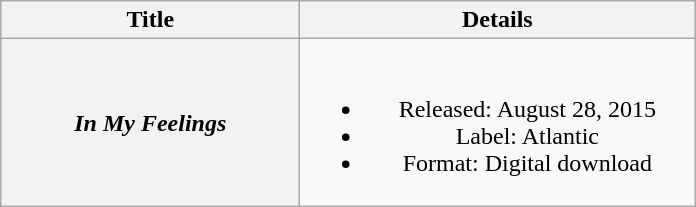<table class="wikitable plainrowheaders" style="text-align:center;">
<tr>
<th scope="col" style="width:12em;">Title</th>
<th scope="col" style="width:16em;">Details</th>
</tr>
<tr>
<th scope="row"><em>In My Feelings</em></th>
<td><br><ul><li>Released: August 28, 2015</li><li>Label: Atlantic</li><li>Format: Digital download</li></ul></td>
</tr>
</table>
